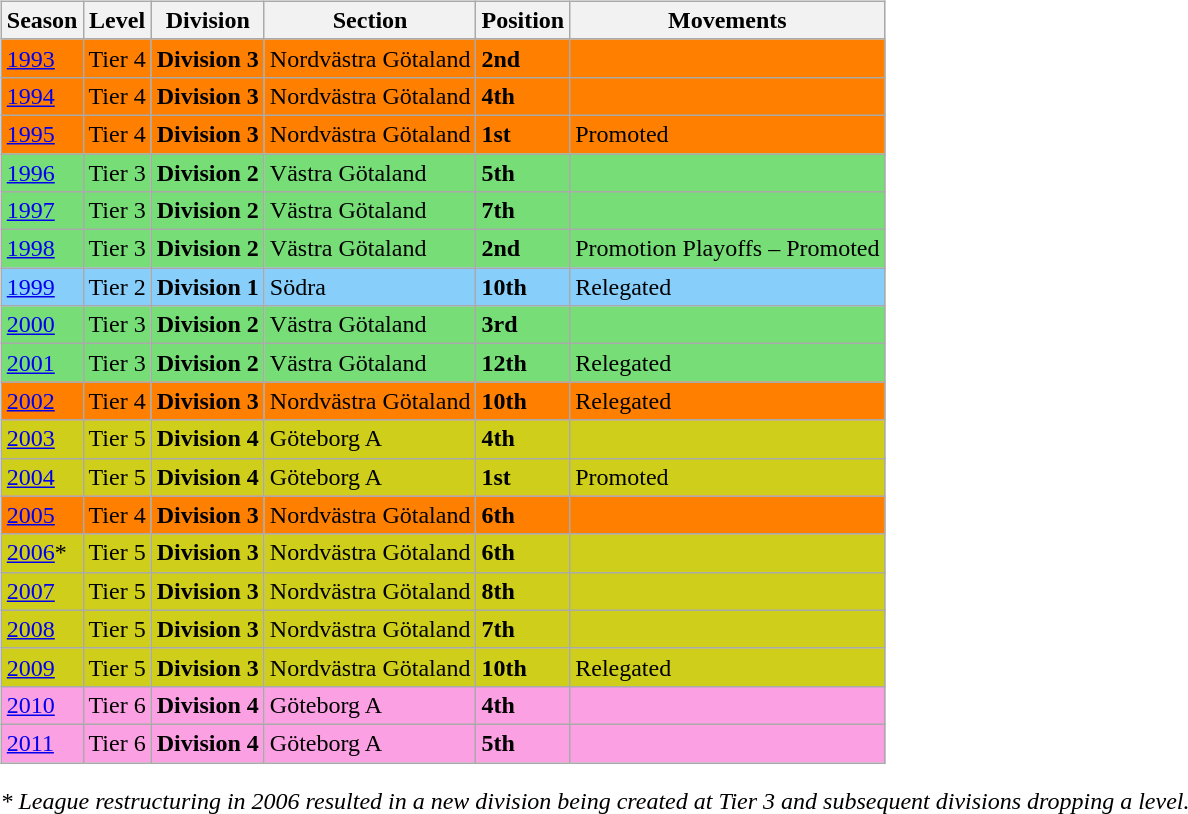<table>
<tr>
<td valign="top" width=0%><br><table class="wikitable">
<tr style="background:#f0f6fa;">
<th><strong>Season</strong></th>
<th><strong>Level</strong></th>
<th><strong>Division</strong></th>
<th><strong>Section</strong></th>
<th><strong>Position</strong></th>
<th><strong>Movements</strong></th>
</tr>
<tr>
<td style="background:#FF7F00;"><a href='#'>1993</a></td>
<td style="background:#FF7F00;">Tier 4</td>
<td style="background:#FF7F00;"><strong>Division 3</strong></td>
<td style="background:#FF7F00;">Nordvästra Götaland</td>
<td style="background:#FF7F00;"><strong>2nd</strong></td>
<td style="background:#FF7F00;"></td>
</tr>
<tr>
<td style="background:#FF7F00;"><a href='#'>1994</a></td>
<td style="background:#FF7F00;">Tier 4</td>
<td style="background:#FF7F00;"><strong>Division 3</strong></td>
<td style="background:#FF7F00;">Nordvästra Götaland</td>
<td style="background:#FF7F00;"><strong>4th</strong></td>
<td style="background:#FF7F00;"></td>
</tr>
<tr>
<td style="background:#FF7F00;"><a href='#'>1995</a></td>
<td style="background:#FF7F00;">Tier 4</td>
<td style="background:#FF7F00;"><strong>Division 3</strong></td>
<td style="background:#FF7F00;">Nordvästra Götaland</td>
<td style="background:#FF7F00;"><strong>1st</strong></td>
<td style="background:#FF7F00;">Promoted</td>
</tr>
<tr>
<td style="background:#77DD77;"><a href='#'>1996</a></td>
<td style="background:#77DD77;">Tier 3</td>
<td style="background:#77DD77;"><strong>Division 2</strong></td>
<td style="background:#77DD77;">Västra Götaland</td>
<td style="background:#77DD77;"><strong>5th</strong></td>
<td style="background:#77DD77;"></td>
</tr>
<tr>
<td style="background:#77DD77;"><a href='#'>1997</a></td>
<td style="background:#77DD77;">Tier 3</td>
<td style="background:#77DD77;"><strong>Division 2</strong></td>
<td style="background:#77DD77;">Västra Götaland</td>
<td style="background:#77DD77;"><strong>7th</strong></td>
<td style="background:#77DD77;"></td>
</tr>
<tr>
<td style="background:#77DD77;"><a href='#'>1998</a></td>
<td style="background:#77DD77;">Tier 3</td>
<td style="background:#77DD77;"><strong>Division 2</strong></td>
<td style="background:#77DD77;">Västra Götaland</td>
<td style="background:#77DD77;"><strong>2nd</strong></td>
<td style="background:#77DD77;">Promotion Playoffs – Promoted</td>
</tr>
<tr>
<td style="background:#87CEFA;"><a href='#'>1999</a></td>
<td style="background:#87CEFA;">Tier 2</td>
<td style="background:#87CEFA;"><strong>Division 1</strong></td>
<td style="background:#87CEFA;">Södra</td>
<td style="background:#87CEFA;"><strong>10th</strong></td>
<td style="background:#87CEFA;">Relegated</td>
</tr>
<tr>
<td style="background:#77DD77;"><a href='#'>2000</a></td>
<td style="background:#77DD77;">Tier 3</td>
<td style="background:#77DD77;"><strong>Division 2</strong></td>
<td style="background:#77DD77;">Västra Götaland</td>
<td style="background:#77DD77;"><strong>3rd</strong></td>
<td style="background:#77DD77;"></td>
</tr>
<tr>
<td style="background:#77DD77;"><a href='#'>2001</a></td>
<td style="background:#77DD77;">Tier 3</td>
<td style="background:#77DD77;"><strong>Division 2</strong></td>
<td style="background:#77DD77;">Västra Götaland</td>
<td style="background:#77DD77;"><strong>12th</strong></td>
<td style="background:#77DD77;">Relegated</td>
</tr>
<tr>
<td style="background:#FF7F00;"><a href='#'>2002</a></td>
<td style="background:#FF7F00;">Tier 4</td>
<td style="background:#FF7F00;"><strong>Division 3</strong></td>
<td style="background:#FF7F00;">Nordvästra Götaland</td>
<td style="background:#FF7F00;"><strong>10th</strong></td>
<td style="background:#FF7F00;">Relegated</td>
</tr>
<tr>
<td style="background:#CECE1B;"><a href='#'>2003</a></td>
<td style="background:#CECE1B;">Tier 5</td>
<td style="background:#CECE1B;"><strong>Division 4</strong></td>
<td style="background:#CECE1B;">Göteborg A</td>
<td style="background:#CECE1B;"><strong>4th</strong></td>
<td style="background:#CECE1B;"></td>
</tr>
<tr>
<td style="background:#CECE1B;"><a href='#'>2004</a></td>
<td style="background:#CECE1B;">Tier 5</td>
<td style="background:#CECE1B;"><strong>Division 4</strong></td>
<td style="background:#CECE1B;">Göteborg A</td>
<td style="background:#CECE1B;"><strong>1st</strong></td>
<td style="background:#CECE1B;">Promoted</td>
</tr>
<tr>
<td style="background:#FF7F00;"><a href='#'>2005</a></td>
<td style="background:#FF7F00;">Tier 4</td>
<td style="background:#FF7F00;"><strong>Division 3</strong></td>
<td style="background:#FF7F00;">Nordvästra Götaland</td>
<td style="background:#FF7F00;"><strong>6th</strong></td>
<td style="background:#FF7F00;"></td>
</tr>
<tr>
<td style="background:#CECE1B;"><a href='#'>2006</a>*</td>
<td style="background:#CECE1B;">Tier 5</td>
<td style="background:#CECE1B;"><strong>Division 3</strong></td>
<td style="background:#CECE1B;">Nordvästra Götaland</td>
<td style="background:#CECE1B;"><strong>6th</strong></td>
<td style="background:#CECE1B;"></td>
</tr>
<tr>
<td style="background:#CECE1B;"><a href='#'>2007</a></td>
<td style="background:#CECE1B;">Tier 5</td>
<td style="background:#CECE1B;"><strong>Division 3</strong></td>
<td style="background:#CECE1B;">Nordvästra Götaland</td>
<td style="background:#CECE1B;"><strong>8th</strong></td>
<td style="background:#CECE1B;"></td>
</tr>
<tr>
<td style="background:#CECE1B;"><a href='#'>2008</a></td>
<td style="background:#CECE1B;">Tier 5</td>
<td style="background:#CECE1B;"><strong>Division 3</strong></td>
<td style="background:#CECE1B;">Nordvästra Götaland</td>
<td style="background:#CECE1B;"><strong>7th</strong></td>
<td style="background:#CECE1B;"></td>
</tr>
<tr>
<td style="background:#CECE1B;"><a href='#'>2009</a></td>
<td style="background:#CECE1B;">Tier 5</td>
<td style="background:#CECE1B;"><strong>Division 3</strong></td>
<td style="background:#CECE1B;">Nordvästra Götaland</td>
<td style="background:#CECE1B;"><strong>10th</strong></td>
<td style="background:#CECE1B;">Relegated</td>
</tr>
<tr>
<td style="background:#FBA0E3;"><a href='#'>2010</a></td>
<td style="background:#FBA0E3;">Tier 6</td>
<td style="background:#FBA0E3;"><strong>Division 4</strong></td>
<td style="background:#FBA0E3;">Göteborg A</td>
<td style="background:#FBA0E3;"><strong>4th</strong></td>
<td style="background:#FBA0E3;"></td>
</tr>
<tr>
<td style="background:#FBA0E3;"><a href='#'>2011</a></td>
<td style="background:#FBA0E3;">Tier 6</td>
<td style="background:#FBA0E3;"><strong>Division 4</strong></td>
<td style="background:#FBA0E3;">Göteborg A</td>
<td style="background:#FBA0E3;"><strong>5th</strong></td>
<td style="background:#FBA0E3;"></td>
</tr>
</table>
<em>* League restructuring in 2006 resulted in a new division being created at Tier 3 and subsequent divisions dropping a level.</em>


</td>
</tr>
</table>
